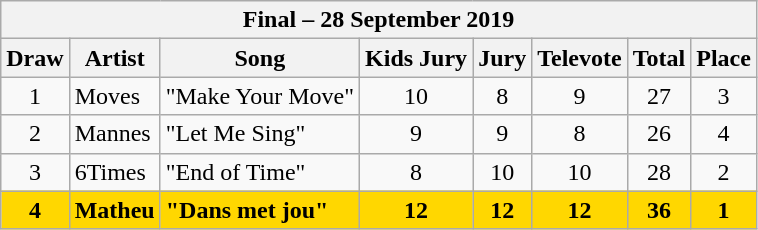<table class="sortable wikitable" style="text-align:center">
<tr>
<th colspan="9">Final – 28 September 2019</th>
</tr>
<tr>
<th>Draw</th>
<th>Artist</th>
<th>Song</th>
<th>Kids Jury</th>
<th>Jury</th>
<th>Televote</th>
<th>Total</th>
<th>Place</th>
</tr>
<tr>
<td>1</td>
<td align="left">Moves</td>
<td align="left">"Make Your Move"</td>
<td>10</td>
<td>8</td>
<td>9</td>
<td>27</td>
<td>3</td>
</tr>
<tr>
<td>2</td>
<td align="left">Mannes</td>
<td align="left">"Let Me Sing"</td>
<td>9</td>
<td>9</td>
<td>8</td>
<td>26</td>
<td>4</td>
</tr>
<tr>
<td>3</td>
<td align="left">6Times</td>
<td align="left">"End of Time"</td>
<td>8</td>
<td>10</td>
<td>10</td>
<td>28</td>
<td>2</td>
</tr>
<tr style="font-weight:bold; background:gold;">
<td>4</td>
<td align="left">Matheu</td>
<td align="left">"Dans met jou"</td>
<td>12</td>
<td>12</td>
<td>12</td>
<td>36</td>
<td>1</td>
</tr>
</table>
